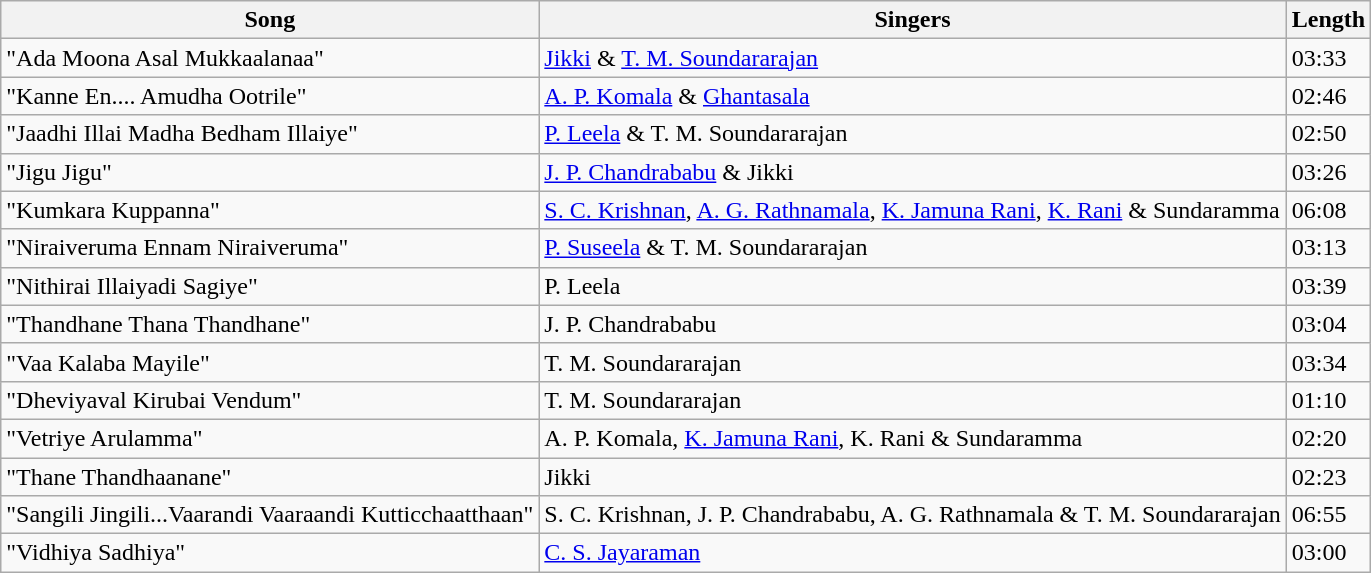<table class="wikitable" style="font-size:100%;">
<tr>
<th>Song</th>
<th>Singers</th>
<th>Length</th>
</tr>
<tr>
<td>"Ada Moona Asal Mukkaalanaa"</td>
<td><a href='#'>Jikki</a> & <a href='#'>T. M. Soundararajan</a></td>
<td>03:33</td>
</tr>
<tr>
<td>"Kanne En.... Amudha Ootrile"</td>
<td><a href='#'>A. P. Komala</a> & <a href='#'>Ghantasala</a></td>
<td>02:46</td>
</tr>
<tr>
<td>"Jaadhi Illai Madha Bedham Illaiye"</td>
<td><a href='#'>P. Leela</a> & T. M. Soundararajan</td>
<td>02:50</td>
</tr>
<tr>
<td>"Jigu Jigu"</td>
<td><a href='#'>J. P. Chandrababu</a> & Jikki</td>
<td>03:26</td>
</tr>
<tr>
<td>"Kumkara Kuppanna"</td>
<td><a href='#'>S. C. Krishnan</a>, <a href='#'>A. G. Rathnamala</a>, <a href='#'>K. Jamuna Rani</a>, <a href='#'>K. Rani</a> & Sundaramma</td>
<td>06:08</td>
</tr>
<tr>
<td>"Niraiveruma Ennam Niraiveruma"</td>
<td><a href='#'>P. Suseela</a> & T. M. Soundararajan</td>
<td>03:13</td>
</tr>
<tr>
<td>"Nithirai Illaiyadi Sagiye"</td>
<td>P. Leela</td>
<td>03:39</td>
</tr>
<tr>
<td>"Thandhane Thana Thandhane"</td>
<td>J. P. Chandrababu</td>
<td>03:04</td>
</tr>
<tr>
<td>"Vaa Kalaba Mayile"</td>
<td>T. M. Soundararajan</td>
<td>03:34</td>
</tr>
<tr>
<td>"Dheviyaval Kirubai Vendum"</td>
<td>T. M. Soundararajan</td>
<td>01:10</td>
</tr>
<tr>
<td>"Vetriye Arulamma"</td>
<td>A. P. Komala, <a href='#'>K. Jamuna Rani</a>, K. Rani & Sundaramma</td>
<td>02:20</td>
</tr>
<tr>
<td>"Thane Thandhaanane"</td>
<td>Jikki</td>
<td>02:23</td>
</tr>
<tr>
<td>"Sangili Jingili...Vaarandi Vaaraandi Kutticchaatthaan"</td>
<td>S. C. Krishnan, J. P. Chandrababu, A. G. Rathnamala & T. M. Soundararajan</td>
<td>06:55</td>
</tr>
<tr>
<td>"Vidhiya Sadhiya"</td>
<td><a href='#'>C. S. Jayaraman</a></td>
<td>03:00</td>
</tr>
</table>
